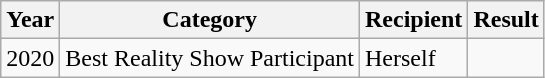<table class="wikitable">
<tr>
<th>Year</th>
<th>Category</th>
<th>Recipient</th>
<th>Result</th>
</tr>
<tr>
<td>2020</td>
<td>Best Reality Show Participant</td>
<td>Herself</td>
<td></td>
</tr>
</table>
